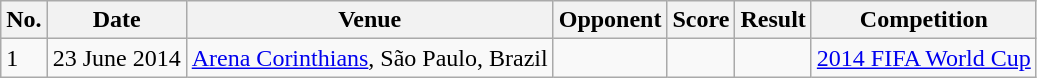<table class="wikitable">
<tr>
<th>No.</th>
<th>Date</th>
<th>Venue</th>
<th>Opponent</th>
<th>Score</th>
<th>Result</th>
<th>Competition</th>
</tr>
<tr>
<td>1</td>
<td>23 June 2014</td>
<td><a href='#'>Arena Corinthians</a>, São Paulo, Brazil</td>
<td></td>
<td></td>
<td></td>
<td><a href='#'>2014 FIFA World Cup</a></td>
</tr>
</table>
